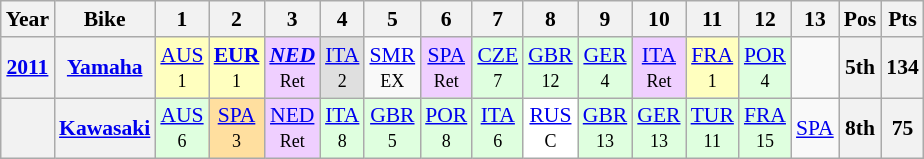<table class="wikitable" style="text-align:center; font-size:90%">
<tr>
<th>Year</th>
<th>Bike</th>
<th>1</th>
<th>2</th>
<th>3</th>
<th>4</th>
<th>5</th>
<th>6</th>
<th>7</th>
<th>8</th>
<th>9</th>
<th>10</th>
<th>11</th>
<th>12</th>
<th>13</th>
<th>Pos</th>
<th>Pts</th>
</tr>
<tr>
<th><a href='#'>2011</a></th>
<th><a href='#'>Yamaha</a></th>
<td style="background:#FFFFBF;"><a href='#'>AUS</a><br><small>1</small></td>
<td style="background:#FFFFBF;"><strong><a href='#'>EUR</a></strong><br><small>1</small></td>
<td style="background:#EFCFFF;"><strong><em><a href='#'>NED</a></em></strong><br><small>Ret</small></td>
<td style="background:#DFDFDF;"><a href='#'>ITA</a><br><small>2</small></td>
<td><a href='#'>SMR</a><br><small>EX</small></td>
<td style="background:#EFCFFF;"><a href='#'>SPA</a><br><small>Ret</small></td>
<td style="background:#DFFFDF;"><a href='#'>CZE</a><br><small>7</small></td>
<td style="background:#DFFFDF;"><a href='#'>GBR</a><br><small>12</small></td>
<td style="background:#DFFFDF;"><a href='#'>GER</a><br><small>4</small></td>
<td style="background:#EFCFFF;"><a href='#'>ITA</a><br><small>Ret</small></td>
<td style="background:#FFFFBF;"><a href='#'>FRA</a><br><small>1</small></td>
<td style="background:#DFFFDF;"><a href='#'>POR</a><br><small>4</small></td>
<td></td>
<th>5th</th>
<th>134</th>
</tr>
<tr>
<th></th>
<th><a href='#'>Kawasaki</a></th>
<td style="background:#DFFFDF;"><a href='#'>AUS</a><br><small>6</small></td>
<td style="background:#FFDF9F;"><a href='#'>SPA</a><br><small>3</small></td>
<td style="background:#EFCFFF;"><a href='#'>NED</a><br><small>Ret</small></td>
<td style="background:#DFFFDF;"><a href='#'>ITA</a><br><small>8</small></td>
<td style="background:#DFFFDF;"><a href='#'>GBR</a><br><small>5</small></td>
<td style="background:#DFFFDF;"><a href='#'>POR</a><br><small>8</small></td>
<td style="background:#DFFFDF;"><a href='#'>ITA</a><br><small>6</small></td>
<td style="background:#FFFFFF;"><a href='#'>RUS</a><br><small>C</small></td>
<td style="background:#DFFFDF;"><a href='#'>GBR</a><br><small>13</small></td>
<td style="background:#DFFFDF;"><a href='#'>GER</a><br><small>13</small></td>
<td style="background:#DFFFDF;"><a href='#'>TUR</a><br><small>11</small></td>
<td style="background:#DFFFDF;"><a href='#'>FRA</a><br><small>15</small></td>
<td><a href='#'>SPA</a></td>
<th>8th</th>
<th>75</th>
</tr>
</table>
